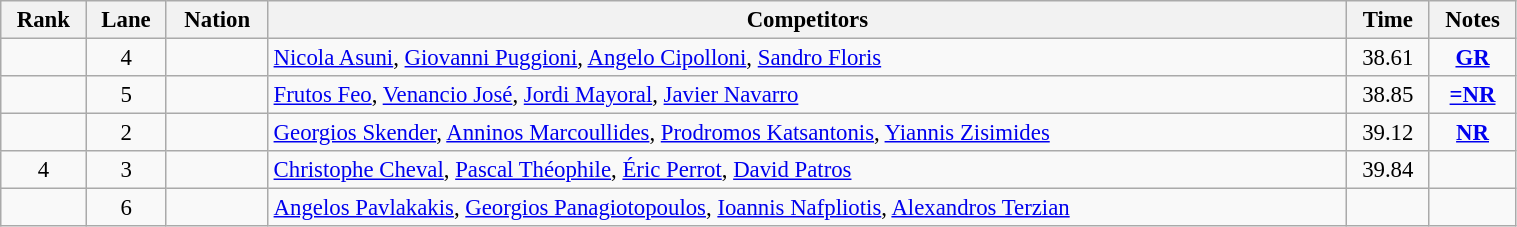<table class="wikitable sortable" width=80% style="text-align:center; font-size:95%">
<tr>
<th>Rank</th>
<th>Lane</th>
<th>Nation</th>
<th>Competitors</th>
<th>Time</th>
<th>Notes</th>
</tr>
<tr>
<td></td>
<td>4</td>
<td align=left></td>
<td align=left><a href='#'>Nicola Asuni</a>, <a href='#'>Giovanni Puggioni</a>, <a href='#'>Angelo Cipolloni</a>, <a href='#'>Sandro Floris</a></td>
<td>38.61</td>
<td><strong><a href='#'>GR</a></strong></td>
</tr>
<tr>
<td></td>
<td>5</td>
<td align=left></td>
<td align=left><a href='#'>Frutos Feo</a>, <a href='#'>Venancio José</a>, <a href='#'>Jordi Mayoral</a>, <a href='#'>Javier Navarro</a></td>
<td>38.85</td>
<td><strong><a href='#'>=NR</a></strong></td>
</tr>
<tr>
<td></td>
<td>2</td>
<td align=left></td>
<td align=left><a href='#'>Georgios Skender</a>, <a href='#'>Anninos Marcoullides</a>, <a href='#'>Prodromos Katsantonis</a>, <a href='#'>Yiannis Zisimides</a></td>
<td>39.12</td>
<td><strong><a href='#'>NR</a></strong></td>
</tr>
<tr>
<td>4</td>
<td>3</td>
<td align=left></td>
<td align=left><a href='#'>Christophe Cheval</a>, <a href='#'>Pascal Théophile</a>, <a href='#'>Éric Perrot</a>, <a href='#'>David Patros</a></td>
<td>39.84</td>
<td></td>
</tr>
<tr>
<td></td>
<td>6</td>
<td align=left></td>
<td align=left><a href='#'>Angelos Pavlakakis</a>, <a href='#'>Georgios Panagiotopoulos</a>, <a href='#'>Ioannis Nafpliotis</a>, <a href='#'>Alexandros Terzian</a></td>
<td></td>
<td></td>
</tr>
</table>
